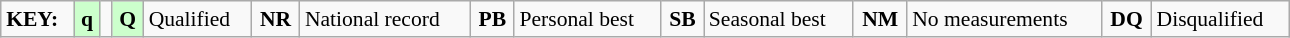<table class="wikitable" style="margin:0.5em auto; font-size:90%;position:relative;" width=68%>
<tr>
<td><strong>KEY:</strong></td>
<td bgcolor=ccffcc align=center><strong>q</strong></td>
<td></td>
<td bgcolor=ccffcc align=center><strong>Q</strong></td>
<td>Qualified</td>
<td align=center><strong>NR</strong></td>
<td>National record</td>
<td align=center><strong>PB</strong></td>
<td>Personal best</td>
<td align=center><strong>SB</strong></td>
<td>Seasonal best</td>
<td align=center><strong>NM</strong></td>
<td>No measurements</td>
<td align=center><strong>DQ</strong></td>
<td>Disqualified</td>
</tr>
</table>
